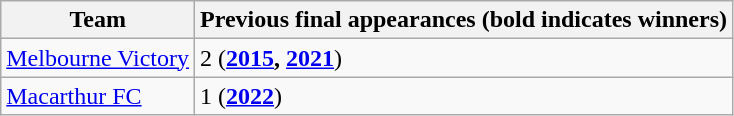<table class="wikitable">
<tr>
<th>Team</th>
<th>Previous final appearances (bold indicates winners)</th>
</tr>
<tr>
<td><a href='#'>Melbourne Victory</a></td>
<td>2 (<strong><a href='#'>2015</a>, <a href='#'>2021</a></strong>)</td>
</tr>
<tr>
<td><a href='#'>Macarthur FC</a></td>
<td>1 (<a href='#'><strong>2022</strong></a>)</td>
</tr>
</table>
